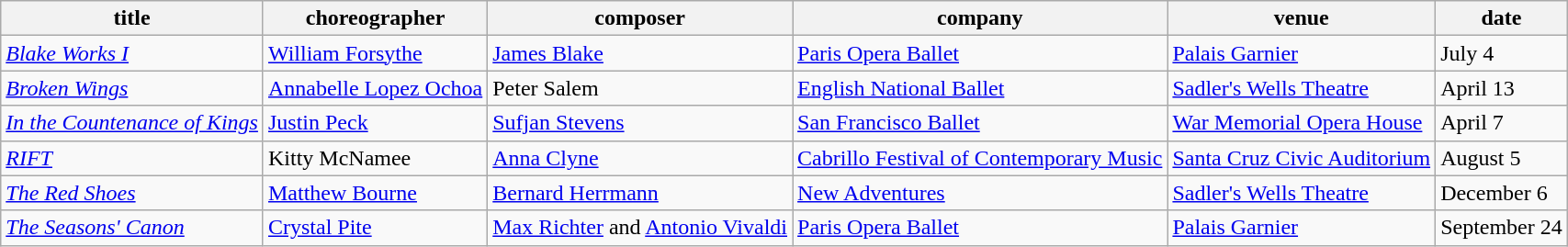<table class="wikitable sortable">
<tr>
<th>title</th>
<th>choreographer</th>
<th>composer</th>
<th>company</th>
<th>venue</th>
<th>date</th>
</tr>
<tr>
<td><em><a href='#'>Blake Works I</a></em></td>
<td><a href='#'>William Forsythe</a></td>
<td><a href='#'>James Blake</a></td>
<td><a href='#'>Paris Opera Ballet</a></td>
<td><a href='#'>Palais Garnier</a></td>
<td>July 4</td>
</tr>
<tr>
<td><em><a href='#'>Broken Wings</a></em></td>
<td><a href='#'>Annabelle Lopez Ochoa</a></td>
<td>Peter Salem</td>
<td><a href='#'>English National Ballet</a></td>
<td><a href='#'>Sadler's Wells Theatre</a></td>
<td>April 13</td>
</tr>
<tr>
<td><em><a href='#'>In the Countenance of Kings</a></em></td>
<td><a href='#'>Justin Peck</a></td>
<td><a href='#'>Sufjan Stevens</a></td>
<td><a href='#'>San Francisco Ballet</a></td>
<td><a href='#'>War Memorial Opera House</a></td>
<td>April 7</td>
</tr>
<tr>
<td><em><a href='#'>RIFT</a></em></td>
<td>Kitty McNamee</td>
<td><a href='#'>Anna Clyne</a></td>
<td><a href='#'>Cabrillo Festival of Contemporary Music</a></td>
<td><a href='#'>Santa Cruz Civic Auditorium</a></td>
<td>August 5</td>
</tr>
<tr>
<td><em><a href='#'>The Red Shoes</a></em></td>
<td><a href='#'>Matthew Bourne</a></td>
<td><a href='#'>Bernard Herrmann</a></td>
<td><a href='#'>New Adventures</a></td>
<td><a href='#'>Sadler's Wells Theatre</a></td>
<td>December 6</td>
</tr>
<tr>
<td><em><a href='#'>The Seasons' Canon</a></em></td>
<td><a href='#'>Crystal Pite</a></td>
<td><a href='#'>Max Richter</a> and <a href='#'>Antonio Vivaldi</a></td>
<td><a href='#'>Paris Opera Ballet</a></td>
<td><a href='#'>Palais Garnier</a></td>
<td>September 24</td>
</tr>
</table>
